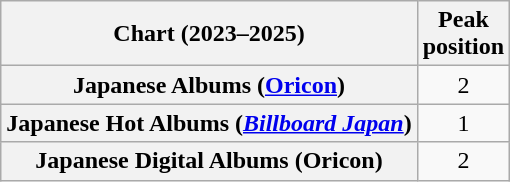<table class="wikitable sortable plainrowheaders" style="text-align:center;">
<tr>
<th scope="col">Chart (2023–2025)</th>
<th scope="col">Peak<br>position</th>
</tr>
<tr>
<th scope="row">Japanese Albums (<a href='#'>Oricon</a>)</th>
<td>2</td>
</tr>
<tr>
<th scope="row">Japanese Hot Albums (<em><a href='#'>Billboard Japan</a></em>)</th>
<td>1</td>
</tr>
<tr>
<th scope="row">Japanese Digital Albums (Oricon)</th>
<td>2</td>
</tr>
</table>
